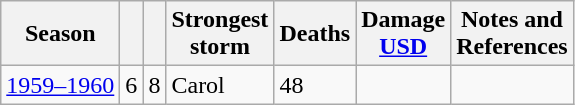<table class="wikitable sortable">
<tr>
<th>Season</th>
<th></th>
<th></th>
<th>Strongest<br>storm</th>
<th>Deaths</th>
<th>Damage<br><a href='#'>USD</a></th>
<th>Notes and<br>References</th>
</tr>
<tr>
<td><a href='#'>1959–1960</a></td>
<td>6</td>
<td>8</td>
<td>Carol</td>
<td>48</td>
<td></td>
<td></td>
</tr>
</table>
